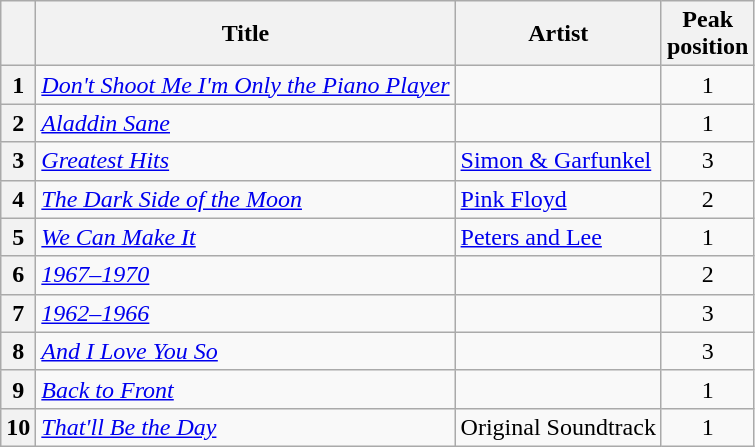<table class="wikitable sortable plainrowheaders">
<tr>
<th scope=col></th>
<th scope=col>Title</th>
<th scope=col>Artist</th>
<th scope=col>Peak<br>position</th>
</tr>
<tr>
<th scope=row style="text-align:center;">1</th>
<td><em><a href='#'>Don't Shoot Me I'm Only the Piano Player</a></em></td>
<td></td>
<td align="center">1</td>
</tr>
<tr>
<th scope=row style="text-align:center;">2</th>
<td><em><a href='#'>Aladdin Sane</a></em></td>
<td></td>
<td align="center">1</td>
</tr>
<tr>
<th scope=row style="text-align:center;">3</th>
<td><em><a href='#'>Greatest Hits</a></em></td>
<td><a href='#'>Simon & Garfunkel</a></td>
<td align="center">3</td>
</tr>
<tr>
<th scope=row style="text-align:center;">4</th>
<td><em><a href='#'>The Dark Side of the Moon</a></em></td>
<td><a href='#'>Pink Floyd</a></td>
<td align="center">2</td>
</tr>
<tr>
<th scope=row style="text-align:center;">5</th>
<td><em><a href='#'>We Can Make It</a></em></td>
<td><a href='#'>Peters and Lee</a></td>
<td align="center">1</td>
</tr>
<tr>
<th scope=row style="text-align:center;">6</th>
<td><em><a href='#'>1967–1970</a></em></td>
<td></td>
<td align="center">2</td>
</tr>
<tr>
<th scope=row style="text-align:center;">7</th>
<td><em><a href='#'>1962–1966</a></em></td>
<td></td>
<td align="center">3</td>
</tr>
<tr>
<th scope=row style="text-align:center;">8</th>
<td><em><a href='#'>And I Love You So</a></em></td>
<td></td>
<td align="center">3</td>
</tr>
<tr>
<th scope=row style="text-align:center;">9</th>
<td><em><a href='#'>Back to Front</a></em></td>
<td></td>
<td align="center">1</td>
</tr>
<tr>
<th scope=row style="text-align:center;">10</th>
<td><em><a href='#'>That'll Be the Day</a></em></td>
<td>Original Soundtrack</td>
<td align="center">1</td>
</tr>
</table>
